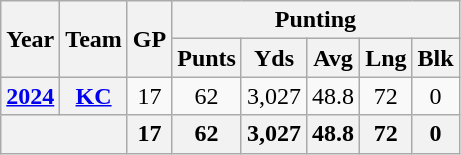<table class="wikitable" style="text-align:center;">
<tr>
<th rowspan="2">Year</th>
<th rowspan="2">Team</th>
<th rowspan="2">GP</th>
<th colspan="5">Punting</th>
</tr>
<tr>
<th>Punts</th>
<th>Yds</th>
<th>Avg</th>
<th>Lng</th>
<th>Blk</th>
</tr>
<tr>
<th><a href='#'>2024</a></th>
<th><a href='#'>KC</a></th>
<td>17</td>
<td>62</td>
<td>3,027</td>
<td>48.8</td>
<td>72</td>
<td>0</td>
</tr>
<tr>
<th colspan="2"></th>
<th>17</th>
<th>62</th>
<th>3,027</th>
<th>48.8</th>
<th>72</th>
<th>0</th>
</tr>
</table>
